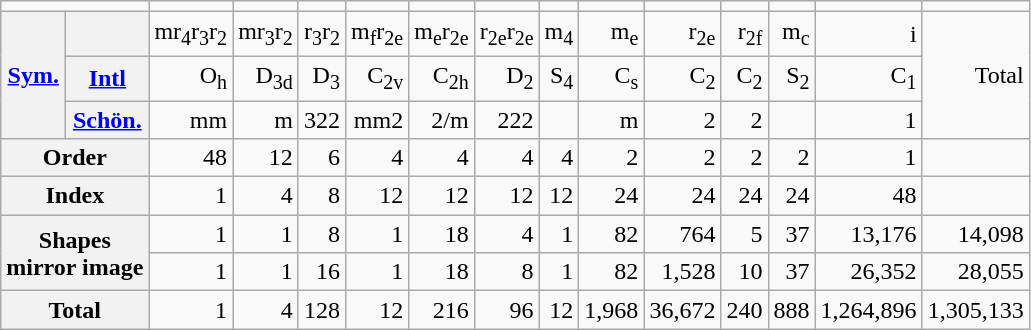<table class=wikitable>
<tr align=right>
<td colspan=2></td>
<td></td>
<td></td>
<td></td>
<td></td>
<td></td>
<td></td>
<td></td>
<td></td>
<td></td>
<td></td>
<td></td>
<td></td>
</tr>
<tr align=right>
<th rowspan=3><a href='#'>Sym.</a></th>
<th></th>
<td>mr<sub>4</sub>r<sub>3</sub>r<sub>2</sub></td>
<td>mr<sub>3</sub>r<sub>2</sub></td>
<td>r<sub>3</sub>r<sub>2</sub></td>
<td>m<sub>f</sub>r<sub>2e</sub></td>
<td>m<sub>e</sub>r<sub>2e</sub></td>
<td>r<sub>2e</sub>r<sub>2e</sub></td>
<td>m<sub>4</sub></td>
<td>m<sub>e</sub></td>
<td>r<sub>2e</sub></td>
<td>r<sub>2f</sub></td>
<td>m<sub>c</sub></td>
<td>i</td>
<td rowspan=3>Total</td>
</tr>
<tr align=right>
<th><a href='#'>Intl</a></th>
<td>O<sub>h</sub></td>
<td>D<sub>3d</sub></td>
<td>D<sub>3</sub></td>
<td>C<sub>2v</sub></td>
<td>C<sub>2h</sub></td>
<td>D<sub>2</sub></td>
<td>S<sub>4</sub></td>
<td>C<sub>s</sub></td>
<td>C<sub>2</sub></td>
<td>C<sub>2</sub></td>
<td>S<sub>2</sub></td>
<td>C<sub>1</sub></td>
</tr>
<tr align=right>
<th><a href='#'>Schön.</a></th>
<td>mm</td>
<td>m</td>
<td>322</td>
<td>mm2</td>
<td>2/m</td>
<td>222</td>
<td></td>
<td>m</td>
<td>2</td>
<td>2</td>
<td></td>
<td>1</td>
</tr>
<tr align=right>
<th colspan=2>Order</th>
<td>48</td>
<td>12</td>
<td>6</td>
<td>4</td>
<td>4</td>
<td>4</td>
<td>4</td>
<td>2</td>
<td>2</td>
<td>2</td>
<td>2</td>
<td>1</td>
<td></td>
</tr>
<tr align=right>
<th colspan=2>Index</th>
<td>1</td>
<td>4</td>
<td>8</td>
<td>12</td>
<td>12</td>
<td>12</td>
<td>12</td>
<td>24</td>
<td>24</td>
<td>24</td>
<td>24</td>
<td>48</td>
<td></td>
</tr>
<tr align=right>
<th rowspan=2 colspan=2>Shapes<br>mirror image</th>
<td>1</td>
<td>1</td>
<td>8</td>
<td>1</td>
<td>18</td>
<td>4</td>
<td>1</td>
<td>82</td>
<td>764</td>
<td>5</td>
<td>37</td>
<td>13,176</td>
<td>14,098</td>
</tr>
<tr align=right>
<td>1</td>
<td>1</td>
<td>16</td>
<td>1</td>
<td>18</td>
<td>8</td>
<td>1</td>
<td>82</td>
<td>1,528</td>
<td>10</td>
<td>37</td>
<td>26,352</td>
<td>28,055</td>
</tr>
<tr align=right>
<th colspan=2>Total</th>
<td>1</td>
<td>4</td>
<td>128</td>
<td>12</td>
<td>216</td>
<td>96</td>
<td>12</td>
<td>1,968</td>
<td>36,672</td>
<td>240</td>
<td>888</td>
<td>1,264,896</td>
<td>1,305,133</td>
</tr>
</table>
